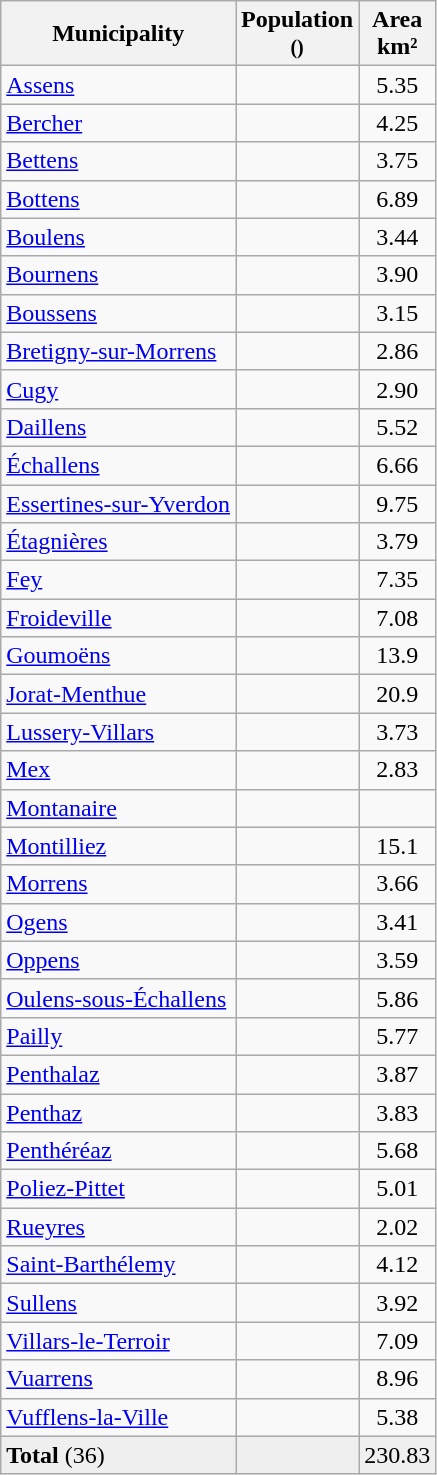<table class="wikitable">
<tr>
<th>Municipality</th>
<th>Population<br><small>()</small></th>
<th>Area <br>km²</th>
</tr>
<tr>
<td><a href='#'>Assens</a></td>
<td align="center"></td>
<td align="center">5.35</td>
</tr>
<tr>
<td><a href='#'>Bercher</a></td>
<td align="center"></td>
<td align="center">4.25</td>
</tr>
<tr>
<td><a href='#'>Bettens</a></td>
<td align="center"></td>
<td align="center">3.75</td>
</tr>
<tr>
<td><a href='#'>Bottens</a></td>
<td align="center"></td>
<td align="center">6.89</td>
</tr>
<tr>
<td><a href='#'>Boulens</a></td>
<td align="center"></td>
<td align="center">3.44</td>
</tr>
<tr>
<td><a href='#'>Bournens</a></td>
<td align="center"></td>
<td align="center">3.90</td>
</tr>
<tr>
<td><a href='#'>Boussens</a></td>
<td align="center"></td>
<td align="center">3.15</td>
</tr>
<tr>
<td><a href='#'>Bretigny-sur-Morrens</a></td>
<td align="center"></td>
<td align="center">2.86</td>
</tr>
<tr>
<td><a href='#'>Cugy</a></td>
<td align="center"></td>
<td align="center">2.90</td>
</tr>
<tr>
<td><a href='#'>Daillens</a></td>
<td align="center"></td>
<td align="center">5.52</td>
</tr>
<tr>
<td><a href='#'>Échallens</a></td>
<td align="center"></td>
<td align="center">6.66</td>
</tr>
<tr>
<td><a href='#'>Essertines-sur-Yverdon</a></td>
<td align="center"></td>
<td align="center">9.75</td>
</tr>
<tr>
<td><a href='#'>Étagnières</a></td>
<td align="center"></td>
<td align="center">3.79</td>
</tr>
<tr>
<td><a href='#'>Fey</a></td>
<td align="center"></td>
<td align="center">7.35</td>
</tr>
<tr>
<td><a href='#'>Froideville</a></td>
<td align="center"></td>
<td align="center">7.08</td>
</tr>
<tr>
<td><a href='#'>Goumoëns</a></td>
<td align="center"></td>
<td align="center">13.9</td>
</tr>
<tr>
<td><a href='#'>Jorat-Menthue</a></td>
<td align="center"></td>
<td align="center">20.9</td>
</tr>
<tr>
<td><a href='#'>Lussery-Villars</a></td>
<td align="center"></td>
<td align="center">3.73</td>
</tr>
<tr>
<td><a href='#'>Mex</a></td>
<td align="center"></td>
<td align="center">2.83</td>
</tr>
<tr>
<td><a href='#'>Montanaire</a></td>
<td align="center"></td>
<td align="center"></td>
</tr>
<tr>
<td><a href='#'>Montilliez</a></td>
<td align="center"></td>
<td align="center">15.1</td>
</tr>
<tr>
<td><a href='#'>Morrens</a></td>
<td align="center"></td>
<td align="center">3.66</td>
</tr>
<tr>
<td><a href='#'>Ogens</a></td>
<td align="center"></td>
<td align="center">3.41</td>
</tr>
<tr>
<td><a href='#'>Oppens</a></td>
<td align="center"></td>
<td align="center">3.59</td>
</tr>
<tr>
<td><a href='#'>Oulens-sous-Échallens</a></td>
<td align="center"></td>
<td align="center">5.86</td>
</tr>
<tr>
<td><a href='#'>Pailly</a></td>
<td align="center"></td>
<td align="center">5.77</td>
</tr>
<tr>
<td><a href='#'>Penthalaz</a></td>
<td align="center"></td>
<td align="center">3.87</td>
</tr>
<tr>
<td><a href='#'>Penthaz</a></td>
<td align="center"></td>
<td align="center">3.83</td>
</tr>
<tr>
<td><a href='#'>Penthéréaz</a></td>
<td align="center"></td>
<td align="center">5.68</td>
</tr>
<tr>
<td><a href='#'>Poliez-Pittet</a></td>
<td align="center"></td>
<td align="center">5.01</td>
</tr>
<tr>
<td><a href='#'>Rueyres</a></td>
<td align="center"></td>
<td align="center">2.02</td>
</tr>
<tr>
<td><a href='#'>Saint-Barthélemy</a></td>
<td align="center"></td>
<td align="center">4.12</td>
</tr>
<tr>
<td><a href='#'>Sullens</a></td>
<td align="center"></td>
<td align="center">3.92</td>
</tr>
<tr>
<td><a href='#'>Villars-le-Terroir</a></td>
<td align="center"></td>
<td align="center">7.09</td>
</tr>
<tr>
<td><a href='#'>Vuarrens</a></td>
<td align="center"></td>
<td align="center">8.96</td>
</tr>
<tr>
<td><a href='#'>Vufflens-la-Ville</a></td>
<td align="center"></td>
<td align="center">5.38</td>
</tr>
<tr style="background-color:#EFEFEF;">
<td><strong>Total</strong> (36)</td>
<td align="center"></td>
<td align="center">230.83</td>
</tr>
</table>
